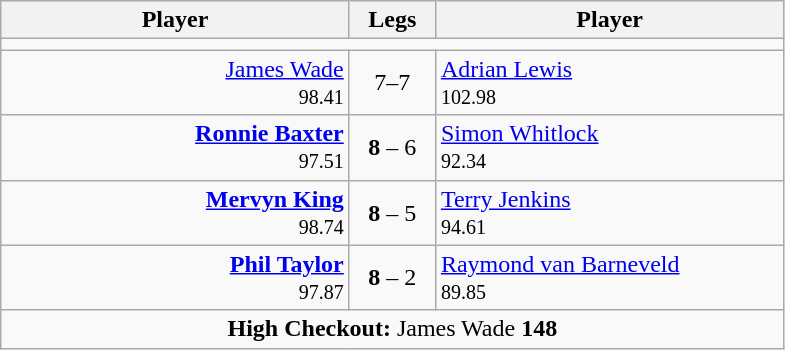<table class=wikitable style="text-align:center">
<tr>
<th width=225>Player</th>
<th width=50>Legs</th>
<th width=225>Player</th>
</tr>
<tr align=center>
<td colspan="3"></td>
</tr>
<tr align=left>
<td align=right><a href='#'>James Wade</a>  <br> <small><span>98.41</span></small></td>
<td align=center>7–7</td>
<td> <a href='#'>Adrian Lewis</a> <br> <small><span>102.98</span></small></td>
</tr>
<tr align=left>
<td align=right><strong><a href='#'>Ronnie Baxter</a></strong>  <br> <small><span>97.51</span></small></td>
<td align=center><strong>8</strong> – 6</td>
<td> <a href='#'>Simon Whitlock</a> <br> <small><span>92.34</span></small></td>
</tr>
<tr align=left>
<td align=right><strong><a href='#'>Mervyn King</a></strong>  <br> <small><span>98.74</span></small></td>
<td align=center><strong>8</strong> – 5</td>
<td> <a href='#'>Terry Jenkins</a><br> <small><span>94.61</span></small></td>
</tr>
<tr align=left>
<td align=right><strong><a href='#'>Phil Taylor</a></strong>  <br> <small><span>97.87</span></small></td>
<td align=center><strong>8</strong> – 2</td>
<td> <a href='#'>Raymond van Barneveld</a> <br> <small><span>89.85</span></small></td>
</tr>
<tr align=center>
<td colspan="3"><strong>High Checkout:</strong> James Wade <strong>148</strong></td>
</tr>
</table>
